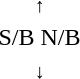<table style="text-align:center;">
<tr>
<td><small> ↑  </small></td>
</tr>
<tr>
<td><span>S/B</span>   <span>N/B</span></td>
</tr>
<tr>
<td><small>  ↓ </small></td>
</tr>
</table>
